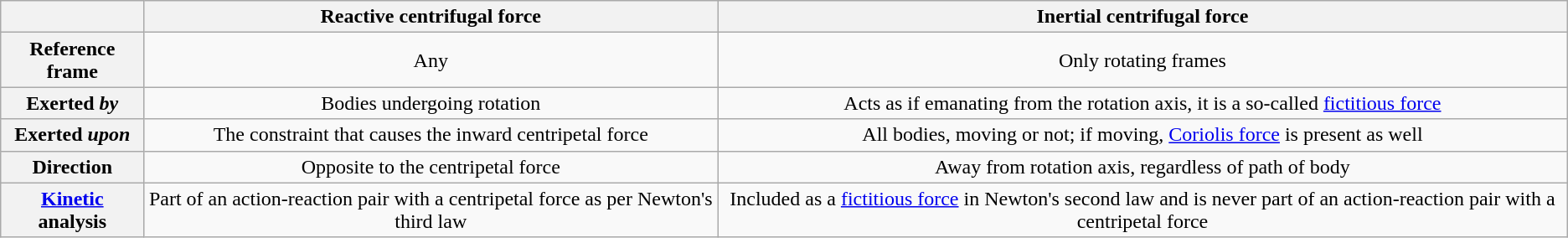<table class="wikitable" style="text-align:center;">
<tr>
<th></th>
<th>Reactive centrifugal force</th>
<th>Inertial centrifugal force</th>
</tr>
<tr>
<th>Reference frame</th>
<td>Any</td>
<td>Only rotating frames</td>
</tr>
<tr>
<th>Exerted <em>by</em></th>
<td>Bodies undergoing rotation</td>
<td>Acts as if emanating from the rotation axis, it is a so-called <a href='#'>fictitious force</a></td>
</tr>
<tr>
<th>Exerted <em>upon</em></th>
<td>The constraint that causes the inward centripetal force</td>
<td>All bodies, moving or not; if moving, <a href='#'>Coriolis force</a> is present as well</td>
</tr>
<tr>
<th>Direction</th>
<td>Opposite to the centripetal force</td>
<td>Away from rotation axis, regardless of path of body</td>
</tr>
<tr>
<th><a href='#'>Kinetic</a> analysis</th>
<td>Part of an action-reaction pair with a centripetal force as per Newton's third law</td>
<td>Included as a <a href='#'>fictitious force</a> in Newton's second law and is never part of an action-reaction pair with a centripetal force</td>
</tr>
</table>
